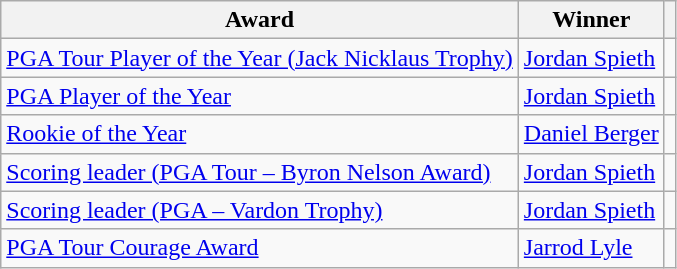<table class="wikitable">
<tr>
<th>Award</th>
<th>Winner</th>
<th></th>
</tr>
<tr>
<td><a href='#'>PGA Tour Player of the Year (Jack Nicklaus Trophy)</a></td>
<td> <a href='#'>Jordan Spieth</a></td>
<td></td>
</tr>
<tr>
<td><a href='#'>PGA Player of the Year</a></td>
<td> <a href='#'>Jordan Spieth</a></td>
<td></td>
</tr>
<tr>
<td><a href='#'>Rookie of the Year</a></td>
<td> <a href='#'>Daniel Berger</a></td>
<td></td>
</tr>
<tr>
<td><a href='#'>Scoring leader (PGA Tour – Byron Nelson Award)</a></td>
<td> <a href='#'>Jordan Spieth</a></td>
<td></td>
</tr>
<tr>
<td><a href='#'>Scoring leader (PGA – Vardon Trophy)</a></td>
<td> <a href='#'>Jordan Spieth</a></td>
<td></td>
</tr>
<tr>
<td><a href='#'>PGA Tour Courage Award</a></td>
<td> <a href='#'>Jarrod Lyle</a></td>
<td></td>
</tr>
</table>
